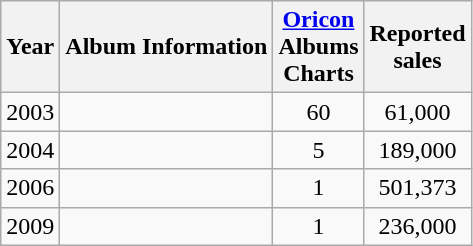<table class="wikitable">
<tr>
<th rowspan="1">Year</th>
<th rowspan="1">Album Information</th>
<th colspan="1"><a href='#'>Oricon</a><br>Albums<br>Charts<br></th>
<th colspan="1">Reported<br>sales</th>
</tr>
<tr>
<td align="center">2003</td>
<td><br></td>
<td align="center">60</td>
<td align="center">61,000</td>
</tr>
<tr>
<td align="center">2004</td>
<td><br></td>
<td align="center">5</td>
<td align="center">189,000</td>
</tr>
<tr>
<td align="center">2006</td>
<td><br></td>
<td align="center">1</td>
<td align="center">501,373</td>
</tr>
<tr>
<td align="center">2009</td>
<td><br></td>
<td align="center">1</td>
<td align="center">236,000</td>
</tr>
</table>
